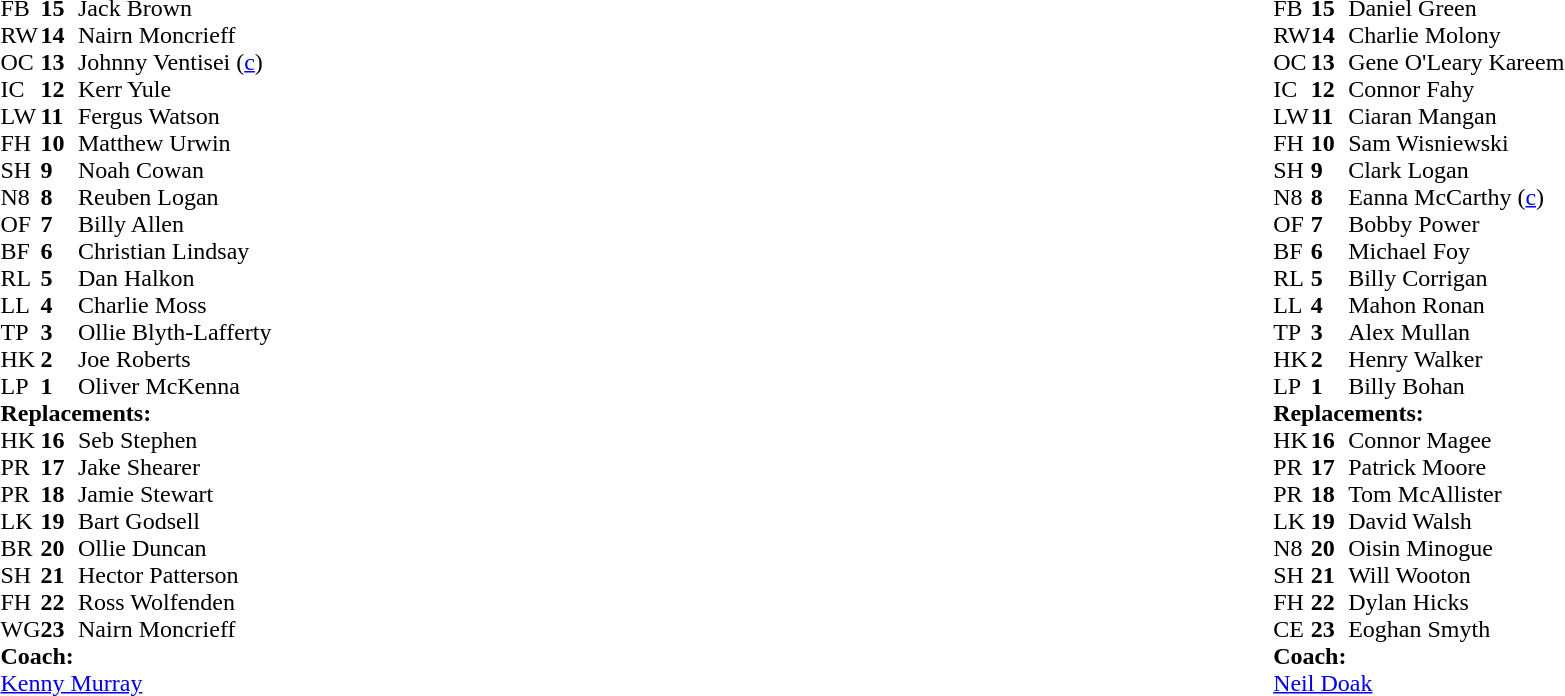<table style="width:100%">
<tr>
<td style="vertical-align:top; width:50%"><br><table cellspacing="0" cellpadding="0">
<tr>
<th width="25"></th>
<th width="25"></th>
</tr>
<tr>
<td>FB</td>
<td><strong>15</strong></td>
<td>Jack Brown</td>
</tr>
<tr>
<td>RW</td>
<td><strong>14</strong></td>
<td>Nairn Moncrieff</td>
<td></td>
<td></td>
</tr>
<tr>
<td>OC</td>
<td><strong>13</strong></td>
<td>Johnny Ventisei (<a href='#'>c</a>)</td>
</tr>
<tr>
<td>IC</td>
<td><strong>12</strong></td>
<td>Kerr Yule</td>
</tr>
<tr>
<td>LW</td>
<td><strong>11</strong></td>
<td>Fergus Watson</td>
</tr>
<tr>
<td>FH</td>
<td><strong>10</strong></td>
<td>Matthew Urwin</td>
<td></td>
<td></td>
</tr>
<tr>
<td>SH</td>
<td><strong>9</strong></td>
<td>Noah Cowan</td>
<td></td>
<td></td>
</tr>
<tr>
<td>N8</td>
<td><strong>8</strong></td>
<td>Reuben Logan</td>
</tr>
<tr>
<td>OF</td>
<td><strong>7</strong></td>
<td>Billy Allen</td>
<td></td>
<td></td>
</tr>
<tr>
<td>BF</td>
<td><strong>6</strong></td>
<td>Christian Lindsay</td>
<td></td>
<td></td>
</tr>
<tr>
<td>RL</td>
<td><strong>5</strong></td>
<td>Dan Halkon</td>
</tr>
<tr>
<td>LL</td>
<td><strong>4</strong></td>
<td>Charlie Moss</td>
<td></td>
<td></td>
</tr>
<tr>
<td>TP</td>
<td><strong>3</strong></td>
<td>Ollie Blyth-Lafferty</td>
<td></td>
<td></td>
</tr>
<tr>
<td>HK</td>
<td><strong>2</strong></td>
<td>Joe Roberts</td>
</tr>
<tr>
<td>LP</td>
<td><strong>1</strong></td>
<td>Oliver McKenna</td>
<td></td>
<td></td>
</tr>
<tr>
<td colspan="3"><strong>Replacements:</strong></td>
</tr>
<tr>
<td>HK</td>
<td><strong>16</strong></td>
<td>Seb Stephen</td>
<td></td>
<td></td>
</tr>
<tr>
<td>PR</td>
<td><strong>17</strong></td>
<td>Jake Shearer</td>
<td></td>
<td></td>
</tr>
<tr>
<td>PR</td>
<td><strong>18</strong></td>
<td>Jamie Stewart</td>
<td></td>
<td></td>
</tr>
<tr>
<td>LK</td>
<td><strong>19</strong></td>
<td>Bart Godsell</td>
<td></td>
<td></td>
</tr>
<tr>
<td>BR</td>
<td><strong>20</strong></td>
<td>Ollie Duncan</td>
<td></td>
<td></td>
</tr>
<tr>
<td>SH</td>
<td><strong>21</strong></td>
<td>Hector Patterson</td>
<td></td>
<td></td>
</tr>
<tr>
<td>FH</td>
<td><strong>22</strong></td>
<td>Ross Wolfenden</td>
<td></td>
<td></td>
</tr>
<tr>
<td>WG</td>
<td><strong>23</strong></td>
<td>Nairn Moncrieff</td>
<td></td>
<td></td>
</tr>
<tr>
<td colspan="3"><strong>Coach:</strong></td>
</tr>
<tr>
<td colspan="3"><a href='#'>Kenny Murray</a></td>
</tr>
</table>
</td>
<td style="vertical-align:top"></td>
<td style="vertical-align:top; width:50%"><br><table cellspacing="0" cellpadding="0" style="margin:auto">
<tr>
<th width="25"></th>
<th width="25"></th>
</tr>
<tr>
<td>FB</td>
<td><strong>15</strong></td>
<td>Daniel Green</td>
</tr>
<tr>
<td>RW</td>
<td><strong>14</strong></td>
<td>Charlie Molony</td>
</tr>
<tr>
<td>OC</td>
<td><strong>13</strong></td>
<td>Gene O'Leary Kareem</td>
<td></td>
<td></td>
</tr>
<tr>
<td>IC</td>
<td><strong>12</strong></td>
<td>Connor Fahy</td>
</tr>
<tr>
<td>LW</td>
<td><strong>11</strong></td>
<td>Ciaran Mangan</td>
</tr>
<tr>
<td>FH</td>
<td><strong>10</strong></td>
<td>Sam Wisniewski</td>
<td></td>
<td></td>
</tr>
<tr>
<td>SH</td>
<td><strong>9</strong></td>
<td>Clark Logan</td>
<td></td>
<td></td>
</tr>
<tr>
<td>N8</td>
<td><strong>8</strong></td>
<td>Eanna McCarthy (<a href='#'>c</a>)</td>
</tr>
<tr>
<td>OF</td>
<td><strong>7</strong></td>
<td>Bobby Power</td>
<td></td>
<td></td>
</tr>
<tr>
<td>BF</td>
<td><strong>6</strong></td>
<td>Michael Foy</td>
</tr>
<tr>
<td>RL</td>
<td><strong>5</strong></td>
<td>Billy Corrigan</td>
</tr>
<tr>
<td>LL</td>
<td><strong>4</strong></td>
<td>Mahon Ronan</td>
<td></td>
<td></td>
</tr>
<tr>
<td>TP</td>
<td><strong>3</strong></td>
<td>Alex Mullan</td>
<td></td>
<td></td>
</tr>
<tr>
<td>HK</td>
<td><strong>2</strong></td>
<td>Henry Walker</td>
<td></td>
<td></td>
</tr>
<tr>
<td>LP</td>
<td><strong>1</strong></td>
<td>Billy Bohan</td>
<td></td>
<td></td>
</tr>
<tr>
<td colspan="3"><strong>Replacements:</strong></td>
</tr>
<tr>
<td>HK</td>
<td><strong>16</strong></td>
<td>Connor Magee</td>
<td></td>
<td></td>
</tr>
<tr>
<td>PR</td>
<td><strong>17</strong></td>
<td>Patrick Moore</td>
<td></td>
<td></td>
</tr>
<tr>
<td>PR</td>
<td><strong>18</strong></td>
<td>Tom McAllister</td>
<td></td>
<td></td>
</tr>
<tr>
<td>LK</td>
<td><strong>19</strong></td>
<td>David Walsh</td>
<td></td>
<td></td>
</tr>
<tr>
<td>N8</td>
<td><strong>20</strong></td>
<td>Oisin Minogue</td>
<td></td>
<td></td>
</tr>
<tr>
<td>SH</td>
<td><strong>21</strong></td>
<td>Will Wooton</td>
<td></td>
<td></td>
</tr>
<tr>
<td>FH</td>
<td><strong>22</strong></td>
<td>Dylan Hicks</td>
<td></td>
<td></td>
</tr>
<tr>
<td>CE</td>
<td><strong>23</strong></td>
<td>Eoghan Smyth</td>
<td></td>
<td></td>
</tr>
<tr>
<td colspan="3"><strong>Coach:</strong></td>
</tr>
<tr>
<td colspan="3"><a href='#'>Neil Doak</a></td>
</tr>
</table>
</td>
</tr>
</table>
